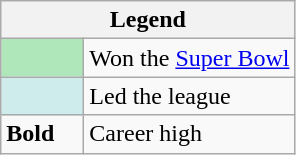<table class="wikitable mw-collapsible mw-collapsed">
<tr>
<th colspan="2">Legend</th>
</tr>
<tr>
<td style="background:#afe6ba; width:3em;"></td>
<td>Won the <a href='#'>Super Bowl</a></td>
</tr>
<tr>
<td style="background:#cfecec; width:3em;"></td>
<td>Led the league</td>
</tr>
<tr>
<td><strong>Bold</strong></td>
<td>Career high</td>
</tr>
</table>
